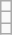<table class="wikitable">
<tr>
<td></td>
</tr>
<tr>
<td></td>
</tr>
<tr>
<td></td>
</tr>
</table>
